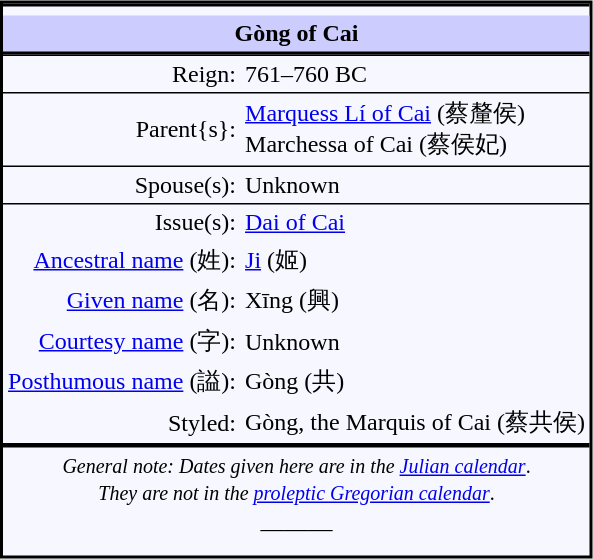<table cellpadding=3px cellspacing=0px bgcolor=#f7f8ff style="float:right; border:2px solid; margin:5px">
<tr>
<td colspan=2 align=center style="border-top:2px solid"></td>
</tr>
<tr>
<th align=center style="background:#ccf; border-bottom:2px solid" colspan=2>Gòng of Cai</th>
</tr>
<tr>
<td align=right style="border-top:1px solid">Reign:</td>
<td style="border-top:1px solid">761–760 BC</td>
</tr>
<tr>
<td align=right style="border-top:1px solid">Parent{s}:</td>
<td style="border-top:1px solid"><a href='#'>Marquess Lí of Cai</a> (蔡釐侯) <br> Marchessa of Cai (蔡侯妃)</td>
</tr>
<tr>
<td align=right style="border-top:1px solid">Spouse(s):</td>
<td style="border-top:1px solid">Unknown</td>
</tr>
<tr>
<td align=right style="border-top:1px solid">Issue(s):</td>
<td style="border-top:1px solid"><a href='#'>Dai of Cai</a></td>
</tr>
<tr>
<td align="right"><a href='#'>Ancestral name</a> (姓):</td>
<td><a href='#'>Ji</a> (姬)</td>
</tr>
<tr>
<td align="right"><a href='#'>Given name</a> (名):</td>
<td>Xīng (興)</td>
</tr>
<tr>
<td align="right"><a href='#'>Courtesy name</a> (字):</td>
<td>Unknown</td>
</tr>
<tr>
<td align="right" nowrap="nowrap"><a href='#'>Posthumous name</a> (謚):</td>
<td>Gòng (共)</td>
</tr>
<tr>
<td align="right">Styled:</td>
<td>Gòng, the Marquis of Cai (蔡共侯)</td>
</tr>
<tr>
<td colspan=2 align=center style="border-top:3px solid"><small><em>General note: Dates given here are in the <a href='#'>Julian calendar</a></em>.<br><em>They are not in the <a href='#'>proleptic Gregorian calendar</a></em>.</small></td>
</tr>
<tr>
<td colspan=2 align=center>———</td>
</tr>
<tr>
<td></td>
</tr>
<tr>
</tr>
</table>
